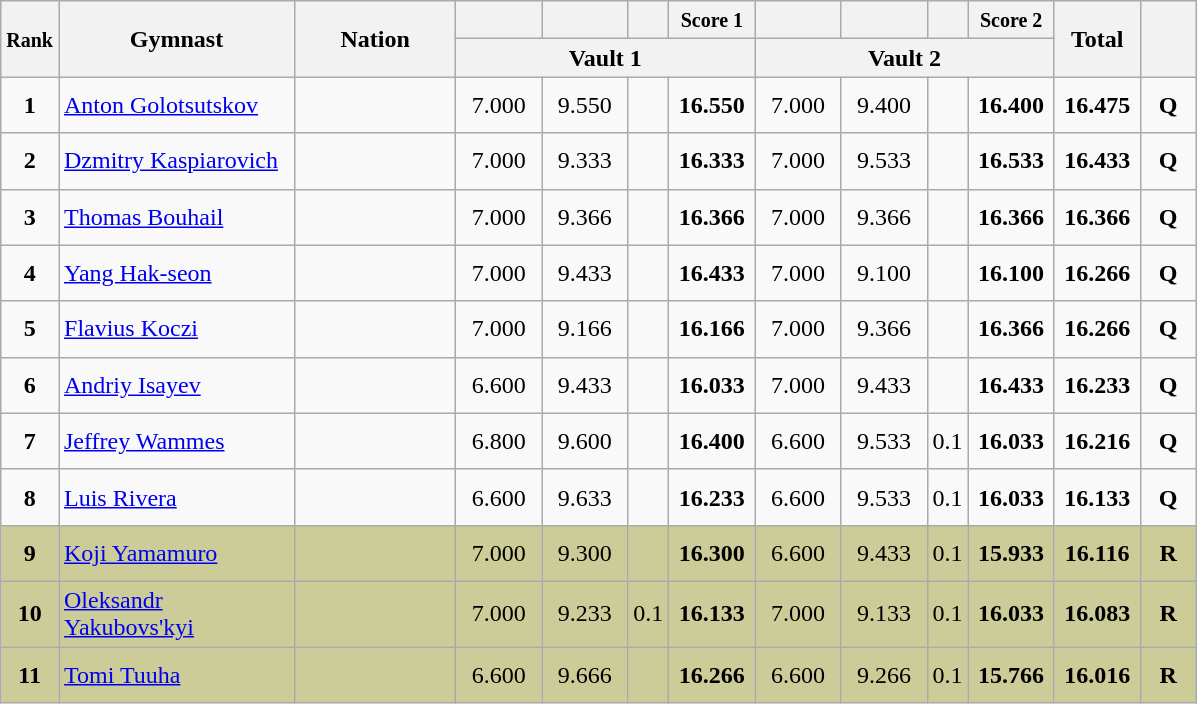<table class="wikitable sortable" style="text-align:center;">
<tr>
<th rowspan=2 style="width:15px;"><small>Rank</small></th>
<th rowspan=2 style="width:150px;">Gymnast</th>
<th rowspan=2 style="width:100px;">Nation</th>
<th style="width:50px;"><small></small></th>
<th style="width:50px;"><small></small></th>
<th style="width:20px;"><small></small></th>
<th style="width:50px;"><small>Score 1</small></th>
<th style="width:50px;"><small></small></th>
<th style="width:50px;"><small></small></th>
<th style="width:20px;"><small></small></th>
<th style="width:50px;"><small>Score 2</small></th>
<th rowspan=2 style="width:50px;">Total</th>
<th rowspan=2 style="width:30px;"><small></small></th>
</tr>
<tr>
<th colspan=4>Vault 1</th>
<th colspan=4>Vault 2</th>
</tr>
<tr>
<td scope=row style="text-align:center"><strong>1</strong></td>
<td style="height:30px; text-align:left;"><a href='#'>Anton Golotsutskov</a></td>
<td style="text-align:left;"><small></small></td>
<td>7.000</td>
<td>9.550</td>
<td></td>
<td><strong>16.550</strong></td>
<td>7.000</td>
<td>9.400</td>
<td></td>
<td><strong>16.400</strong></td>
<td><strong>16.475</strong></td>
<td><strong>Q</strong></td>
</tr>
<tr>
<td scope=row style="text-align:center"><strong>2</strong></td>
<td style="height:30px; text-align:left;"><a href='#'>Dzmitry Kaspiarovich</a></td>
<td style="text-align:left;"><small></small></td>
<td>7.000</td>
<td>9.333</td>
<td></td>
<td><strong>16.333</strong></td>
<td>7.000</td>
<td>9.533</td>
<td></td>
<td><strong>16.533</strong></td>
<td><strong>16.433</strong></td>
<td><strong>Q</strong></td>
</tr>
<tr>
<td scope=row style="text-align:center"><strong>3</strong></td>
<td style="height:30px; text-align:left;"><a href='#'>Thomas Bouhail</a></td>
<td style="text-align:left;"><small></small></td>
<td>7.000</td>
<td>9.366</td>
<td></td>
<td><strong>16.366</strong></td>
<td>7.000</td>
<td>9.366</td>
<td></td>
<td><strong>16.366</strong></td>
<td><strong>16.366</strong></td>
<td><strong>Q</strong></td>
</tr>
<tr>
<td scope=row style="text-align:center"><strong>4</strong></td>
<td style="height:30px; text-align:left;"><a href='#'>Yang Hak-seon</a></td>
<td style="text-align:left;"><small></small></td>
<td>7.000</td>
<td>9.433</td>
<td></td>
<td><strong>16.433</strong></td>
<td>7.000</td>
<td>9.100</td>
<td></td>
<td><strong>16.100</strong></td>
<td><strong>16.266</strong></td>
<td><strong>Q</strong></td>
</tr>
<tr>
<td scope=row style="text-align:center"><strong>5</strong></td>
<td style="height:30px; text-align:left;"><a href='#'>Flavius Koczi</a></td>
<td style="text-align:left;"><small></small></td>
<td>7.000</td>
<td>9.166</td>
<td></td>
<td><strong>16.166</strong></td>
<td>7.000</td>
<td>9.366</td>
<td></td>
<td><strong>16.366</strong></td>
<td><strong>16.266</strong></td>
<td><strong>Q</strong></td>
</tr>
<tr>
<td scope=row style="text-align:center"><strong>6</strong></td>
<td style="height:30px; text-align:left;"><a href='#'>Andriy Isayev</a></td>
<td style="text-align:left;"><small></small></td>
<td>6.600</td>
<td>9.433</td>
<td></td>
<td><strong>16.033</strong></td>
<td>7.000</td>
<td>9.433</td>
<td></td>
<td><strong>16.433</strong></td>
<td><strong>16.233</strong></td>
<td><strong>Q</strong></td>
</tr>
<tr>
<td scope=row style="text-align:center"><strong>7</strong></td>
<td style="height:30px; text-align:left;"><a href='#'>Jeffrey Wammes</a></td>
<td style="text-align:left;"><small></small></td>
<td>6.800</td>
<td>9.600</td>
<td></td>
<td><strong>16.400</strong></td>
<td>6.600</td>
<td>9.533</td>
<td>0.1</td>
<td><strong>16.033</strong></td>
<td><strong>16.216</strong></td>
<td><strong>Q</strong></td>
</tr>
<tr>
<td scope=row style="text-align:center"><strong>8</strong></td>
<td style="height:30px; text-align:left;"><a href='#'>Luis Rivera</a></td>
<td style="text-align:left;"><small></small></td>
<td>6.600</td>
<td>9.633</td>
<td></td>
<td><strong>16.233</strong></td>
<td>6.600</td>
<td>9.533</td>
<td>0.1</td>
<td><strong>16.033</strong></td>
<td><strong>16.133</strong></td>
<td><strong>Q</strong></td>
</tr>
<tr style="background:#CCCC99;">
<td scope=row style="text-align:center"><strong>9</strong></td>
<td style="height:30px; text-align:left;"><a href='#'>Koji Yamamuro</a></td>
<td style="text-align:left;"><small></small></td>
<td>7.000</td>
<td>9.300</td>
<td></td>
<td><strong>16.300</strong></td>
<td>6.600</td>
<td>9.433</td>
<td>0.1</td>
<td><strong>15.933</strong></td>
<td><strong>16.116</strong></td>
<td><strong>R</strong></td>
</tr>
<tr style="background:#CCCC99;">
<td scope=row style="text-align:center"><strong>10</strong></td>
<td style="height:30px; text-align:left;"><a href='#'>Oleksandr Yakubovs'kyi</a></td>
<td style="text-align:left;"><small></small></td>
<td>7.000</td>
<td>9.233</td>
<td>0.1</td>
<td><strong>16.133</strong></td>
<td>7.000</td>
<td>9.133</td>
<td>0.1</td>
<td><strong>16.033</strong></td>
<td><strong>16.083</strong></td>
<td><strong>R</strong></td>
</tr>
<tr style="background:#CCCC99;">
<td scope=row style="text-align:center"><strong>11</strong></td>
<td style="height:30px; text-align:left;"><a href='#'>Tomi Tuuha</a></td>
<td style="text-align:left;"><small></small></td>
<td>6.600</td>
<td>9.666</td>
<td></td>
<td><strong>16.266</strong></td>
<td>6.600</td>
<td>9.266</td>
<td>0.1</td>
<td><strong>15.766</strong></td>
<td><strong>16.016</strong></td>
<td><strong>R</strong></td>
</tr>
</table>
